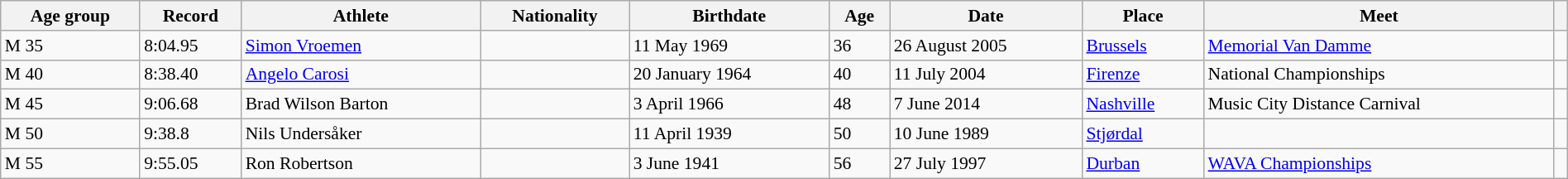<table class="wikitable" style="font-size:90%; width: 100%;">
<tr>
<th>Age group</th>
<th>Record</th>
<th>Athlete</th>
<th>Nationality</th>
<th>Birthdate</th>
<th>Age</th>
<th>Date</th>
<th>Place</th>
<th>Meet</th>
<th></th>
</tr>
<tr>
<td>M 35</td>
<td>8:04.95</td>
<td><a href='#'>Simon Vroemen</a></td>
<td></td>
<td>11 May 1969</td>
<td>36</td>
<td>26 August 2005</td>
<td><a href='#'>Brussels</a> </td>
<td><a href='#'>Memorial Van Damme</a></td>
<td></td>
</tr>
<tr>
<td>M 40</td>
<td>8:38.40</td>
<td><a href='#'>Angelo Carosi</a></td>
<td></td>
<td>20 January 1964</td>
<td>40</td>
<td>11 July 2004</td>
<td><a href='#'>Firenze</a> </td>
<td>National Championships</td>
<td></td>
</tr>
<tr>
<td>M 45</td>
<td>9:06.68</td>
<td>Brad Wilson Barton</td>
<td></td>
<td>3 April 1966</td>
<td>48</td>
<td>7 June 2014</td>
<td><a href='#'>Nashville</a> </td>
<td>Music City Distance Carnival</td>
<td></td>
</tr>
<tr>
<td>M 50</td>
<td>9:38.8</td>
<td>Nils Undersåker</td>
<td></td>
<td>11 April 1939</td>
<td>50</td>
<td>10 June 1989</td>
<td><a href='#'>Stjørdal</a> </td>
<td></td>
<td></td>
</tr>
<tr>
<td>M 55</td>
<td>9:55.05</td>
<td>Ron Robertson</td>
<td></td>
<td>3 June 1941</td>
<td>56</td>
<td>27 July 1997</td>
<td><a href='#'>Durban</a> </td>
<td><a href='#'>WAVA Championships</a></td>
<td></td>
</tr>
</table>
